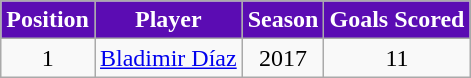<table class="wikitable" style="text-align:center;margin-left:1em">
<tr style="color:White;">
<th style="color:White; background:#5B0CB3;">Position</th>
<th style="color:White; background:#5B0CB3;">Player</th>
<th style="color:White; background:#5B0CB3;">Season</th>
<th style="color:White; background:#5B0CB3;">Goals Scored</th>
</tr>
<tr>
<td>1</td>
<td style="text-align:left;"> <a href='#'>Bladimir Díaz</a></td>
<td>2017</td>
<td>11</td>
</tr>
</table>
